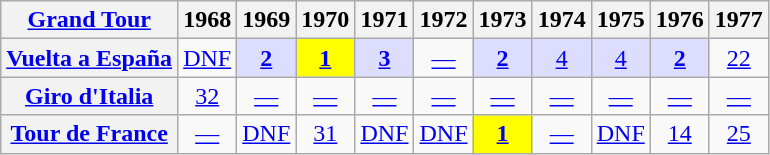<table class="wikitable plainrowheaders">
<tr>
<th scope="col"><a href='#'>Grand Tour</a></th>
<th scope="col">1968</th>
<th scope="col">1969</th>
<th scope="col">1970</th>
<th scope="col">1971</th>
<th scope="col">1972</th>
<th scope="col">1973</th>
<th scope="col">1974</th>
<th scope="col">1975</th>
<th scope="col">1976</th>
<th scope="col">1977</th>
</tr>
<tr style="text-align:center;">
<th scope="row"> <a href='#'>Vuelta a España</a></th>
<td><a href='#'>DNF</a></td>
<td style="background:#ddddff;"><a href='#'><strong>2</strong></a></td>
<td style="background:yellow;"><a href='#'><strong>1</strong></a></td>
<td style="background:#ddddff;"><a href='#'><strong>3</strong></a></td>
<td><a href='#'>—</a></td>
<td style="background:#ddddff;"><a href='#'><strong>2</strong></a></td>
<td style="background:#ddddff;"><a href='#'>4</a></td>
<td style="background:#ddddff;"><a href='#'>4</a></td>
<td style="background:#ddddff;"><a href='#'><strong>2</strong></a></td>
<td><a href='#'>22</a></td>
</tr>
<tr style="text-align:center;">
<th scope="row"> <a href='#'>Giro d'Italia</a></th>
<td><a href='#'>32</a></td>
<td><a href='#'>—</a></td>
<td><a href='#'>—</a></td>
<td><a href='#'>—</a></td>
<td><a href='#'>—</a></td>
<td><a href='#'>—</a></td>
<td><a href='#'>—</a></td>
<td><a href='#'>—</a></td>
<td><a href='#'>—</a></td>
<td><a href='#'>—</a></td>
</tr>
<tr style="text-align:center;">
<th scope="row"> <a href='#'>Tour de France</a></th>
<td><a href='#'>—</a></td>
<td><a href='#'>DNF</a></td>
<td><a href='#'>31</a></td>
<td><a href='#'>DNF</a></td>
<td><a href='#'>DNF</a></td>
<td style="background:yellow;"><a href='#'><strong>1</strong></a></td>
<td><a href='#'>—</a></td>
<td><a href='#'>DNF</a></td>
<td><a href='#'>14</a></td>
<td><a href='#'>25</a></td>
</tr>
</table>
